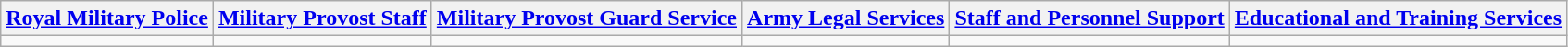<table class="wikitable" style="text-align:center;">
<tr>
<th><a href='#'>Royal Military Police</a></th>
<th><a href='#'>Military Provost Staff</a></th>
<th><a href='#'>Military Provost Guard Service</a></th>
<th><a href='#'>Army Legal Services</a></th>
<th><a href='#'>Staff and Personnel Support</a></th>
<th><a href='#'>Educational and Training Services</a></th>
</tr>
<tr>
<td></td>
<td></td>
<td></td>
<td></td>
<td></td>
<td></td>
</tr>
</table>
